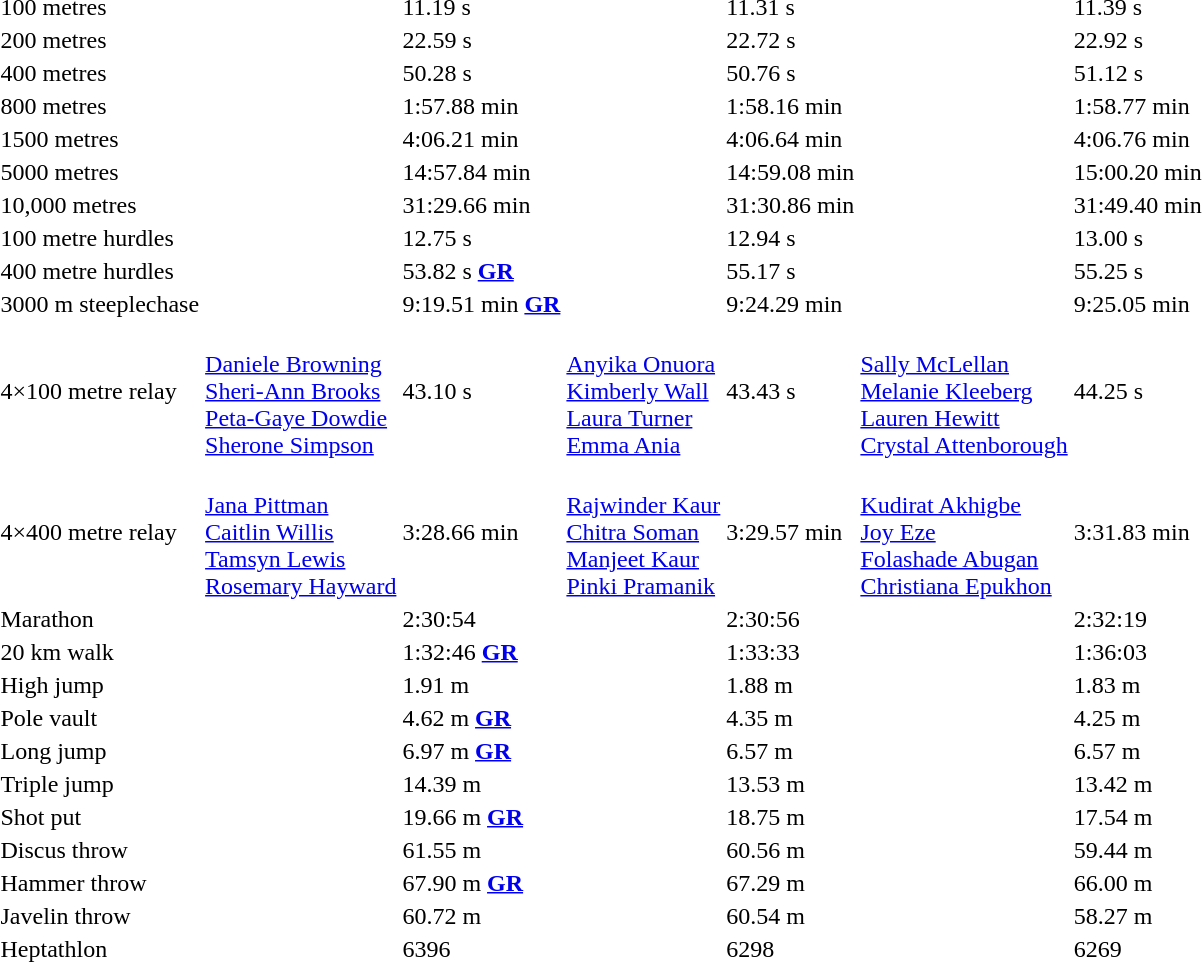<table>
<tr>
<td>100 metres<br></td>
<td></td>
<td>11.19 s</td>
<td></td>
<td>11.31 s</td>
<td></td>
<td>11.39 s</td>
</tr>
<tr>
<td>200 metres<br></td>
<td></td>
<td>22.59 s</td>
<td></td>
<td>22.72 s</td>
<td></td>
<td>22.92 s</td>
</tr>
<tr>
<td>400 metres<br></td>
<td></td>
<td>50.28 s</td>
<td></td>
<td>50.76 s</td>
<td></td>
<td>51.12 s</td>
</tr>
<tr>
<td>800 metres<br></td>
<td></td>
<td>1:57.88 min</td>
<td></td>
<td>1:58.16 min</td>
<td></td>
<td>1:58.77 min</td>
</tr>
<tr>
<td>1500 metres<br></td>
<td></td>
<td>4:06.21 min</td>
<td></td>
<td>4:06.64 min</td>
<td></td>
<td>4:06.76 min</td>
</tr>
<tr>
<td>5000 metres<br></td>
<td></td>
<td>14:57.84 min</td>
<td></td>
<td>14:59.08 min</td>
<td></td>
<td>15:00.20 min</td>
</tr>
<tr>
<td>10,000 metres<br></td>
<td></td>
<td>31:29.66 min</td>
<td></td>
<td>31:30.86 min</td>
<td></td>
<td>31:49.40 min</td>
</tr>
<tr>
<td>100 metre hurdles<br></td>
<td></td>
<td>12.75 s</td>
<td></td>
<td>12.94 s</td>
<td></td>
<td>13.00 s</td>
</tr>
<tr>
<td>400 metre hurdles<br></td>
<td></td>
<td>53.82 s <strong><a href='#'>GR</a></strong></td>
<td></td>
<td>55.17 s</td>
<td></td>
<td>55.25 s</td>
</tr>
<tr>
<td>3000 m steeplechase<br></td>
<td></td>
<td>9:19.51 min <strong><a href='#'>GR</a></strong></td>
<td></td>
<td>9:24.29 min</td>
<td></td>
<td>9:25.05 min</td>
</tr>
<tr>
<td>4×100 metre relay<br></td>
<td><br><a href='#'>Daniele Browning</a><br><a href='#'>Sheri-Ann Brooks</a><br><a href='#'>Peta-Gaye Dowdie</a><br><a href='#'>Sherone Simpson</a></td>
<td>43.10 s</td>
<td><br><a href='#'>Anyika Onuora</a><br><a href='#'>Kimberly Wall</a><br><a href='#'>Laura Turner</a><br><a href='#'>Emma Ania</a></td>
<td>43.43 s</td>
<td><br><a href='#'>Sally McLellan</a><br><a href='#'>Melanie Kleeberg</a><br><a href='#'>Lauren Hewitt</a><br><a href='#'>Crystal Attenborough</a></td>
<td>44.25 s</td>
</tr>
<tr>
<td>4×400 metre relay<br></td>
<td><br><a href='#'>Jana Pittman</a><br><a href='#'>Caitlin Willis</a><br><a href='#'>Tamsyn Lewis</a><br><a href='#'>Rosemary Hayward</a></td>
<td>3:28.66 min</td>
<td><br><a href='#'>Rajwinder Kaur</a><br><a href='#'>Chitra Soman</a><br><a href='#'>Manjeet Kaur</a><br><a href='#'>Pinki Pramanik</a></td>
<td>3:29.57 min</td>
<td><br><a href='#'>Kudirat Akhigbe</a><br><a href='#'>Joy Eze</a><br><a href='#'>Folashade Abugan</a><br><a href='#'>Christiana Epukhon</a></td>
<td>3:31.83 min</td>
</tr>
<tr>
<td>Marathon<br></td>
<td></td>
<td>2:30:54</td>
<td></td>
<td>2:30:56</td>
<td></td>
<td>2:32:19</td>
</tr>
<tr>
<td>20 km walk<br></td>
<td></td>
<td>1:32:46 <strong><a href='#'>GR</a></strong></td>
<td></td>
<td>1:33:33</td>
<td></td>
<td>1:36:03</td>
</tr>
<tr>
<td rowspan=2>High jump<br></td>
<td rowspan=2></td>
<td rowspan=2>1.91 m</td>
<td rowspan=2></td>
<td rowspan=2>1.88 m</td>
<td></td>
<td rowspan=2>1.83 m</td>
</tr>
<tr>
<td></td>
</tr>
<tr>
<td>Pole vault<br></td>
<td></td>
<td>4.62 m <strong><a href='#'>GR</a></strong></td>
<td></td>
<td>4.35 m</td>
<td></td>
<td>4.25 m</td>
</tr>
<tr>
<td>Long jump<br></td>
<td></td>
<td>6.97 m <strong><a href='#'>GR</a></strong></td>
<td></td>
<td>6.57 m</td>
<td></td>
<td>6.57 m</td>
</tr>
<tr>
<td>Triple jump<br></td>
<td></td>
<td>14.39 m</td>
<td></td>
<td>13.53 m</td>
<td></td>
<td>13.42 m</td>
</tr>
<tr>
<td>Shot put<br></td>
<td></td>
<td>19.66 m <strong><a href='#'>GR</a></strong></td>
<td></td>
<td>18.75 m</td>
<td></td>
<td>17.54 m</td>
</tr>
<tr>
<td>Discus throw<br></td>
<td></td>
<td>61.55 m</td>
<td></td>
<td>60.56 m</td>
<td></td>
<td>59.44 m</td>
</tr>
<tr>
<td>Hammer throw<br></td>
<td></td>
<td>67.90 m <strong><a href='#'>GR</a></strong></td>
<td></td>
<td>67.29 m</td>
<td></td>
<td>66.00 m</td>
</tr>
<tr>
<td>Javelin throw<br></td>
<td></td>
<td>60.72 m</td>
<td></td>
<td>60.54 m</td>
<td></td>
<td>58.27 m</td>
</tr>
<tr>
<td>Heptathlon<br></td>
<td></td>
<td>6396</td>
<td></td>
<td>6298</td>
<td></td>
<td>6269</td>
</tr>
</table>
